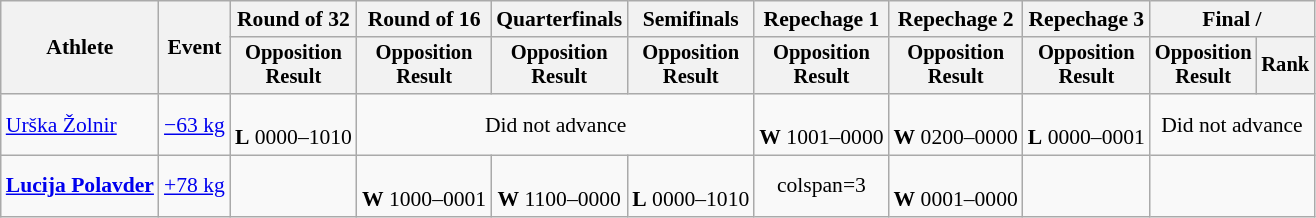<table class="wikitable" style="font-size:90%">
<tr>
<th rowspan="2">Athlete</th>
<th rowspan="2">Event</th>
<th>Round of 32</th>
<th>Round of 16</th>
<th>Quarterfinals</th>
<th>Semifinals</th>
<th>Repechage 1</th>
<th>Repechage 2</th>
<th>Repechage 3</th>
<th colspan=2>Final / </th>
</tr>
<tr style="font-size:95%">
<th>Opposition<br>Result</th>
<th>Opposition<br>Result</th>
<th>Opposition<br>Result</th>
<th>Opposition<br>Result</th>
<th>Opposition<br>Result</th>
<th>Opposition<br>Result</th>
<th>Opposition<br>Result</th>
<th>Opposition<br>Result</th>
<th>Rank</th>
</tr>
<tr align=center>
<td align=left><a href='#'>Urška Žolnir</a></td>
<td align=left><a href='#'>−63 kg</a></td>
<td><br><strong>L</strong> 0000–1010</td>
<td colspan=3>Did not advance</td>
<td><br><strong>W</strong> 1001–0000</td>
<td><br><strong>W</strong> 0200–0000</td>
<td><br><strong>L</strong> 0000–0001</td>
<td colspan=2>Did not advance</td>
</tr>
<tr align=center>
<td align=left><strong><a href='#'>Lucija Polavder</a></strong></td>
<td align=left><a href='#'>+78 kg</a></td>
<td></td>
<td><br><strong>W</strong> 1000–0001</td>
<td><br><strong>W</strong> 1100–0000</td>
<td><br><strong>L</strong> 0000–1010</td>
<td>colspan=3 </td>
<td><br><strong>W</strong> 0001–0000</td>
<td></td>
</tr>
</table>
